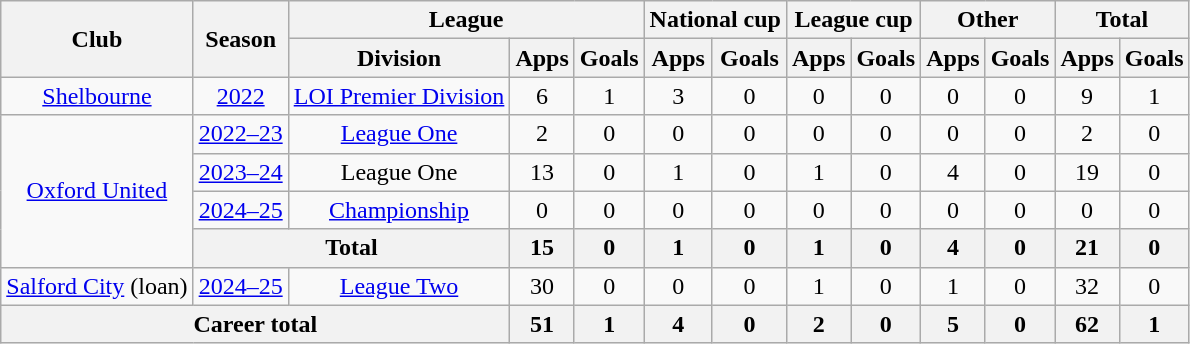<table class="wikitable" style="text-align: center;">
<tr>
<th rowspan="2">Club</th>
<th rowspan="2">Season</th>
<th colspan="3">League</th>
<th colspan="2">National cup</th>
<th colspan="2">League cup</th>
<th colspan="2">Other</th>
<th colspan="2">Total</th>
</tr>
<tr>
<th>Division</th>
<th>Apps</th>
<th>Goals</th>
<th>Apps</th>
<th>Goals</th>
<th>Apps</th>
<th>Goals</th>
<th>Apps</th>
<th>Goals</th>
<th>Apps</th>
<th>Goals</th>
</tr>
<tr>
<td><a href='#'>Shelbourne</a></td>
<td><a href='#'>2022</a></td>
<td><a href='#'>LOI Premier Division</a></td>
<td>6</td>
<td>1</td>
<td>3</td>
<td>0</td>
<td>0</td>
<td>0</td>
<td>0</td>
<td>0</td>
<td>9</td>
<td>1</td>
</tr>
<tr>
<td rowspan=4><a href='#'>Oxford United</a></td>
<td><a href='#'>2022–23</a></td>
<td><a href='#'>League One</a></td>
<td>2</td>
<td>0</td>
<td>0</td>
<td>0</td>
<td>0</td>
<td>0</td>
<td>0</td>
<td>0</td>
<td>2</td>
<td>0</td>
</tr>
<tr>
<td><a href='#'>2023–24</a></td>
<td>League One</td>
<td>13</td>
<td>0</td>
<td>1</td>
<td>0</td>
<td>1</td>
<td>0</td>
<td>4</td>
<td>0</td>
<td>19</td>
<td>0</td>
</tr>
<tr>
<td><a href='#'>2024–25</a></td>
<td><a href='#'>Championship</a></td>
<td>0</td>
<td>0</td>
<td>0</td>
<td>0</td>
<td>0</td>
<td>0</td>
<td>0</td>
<td>0</td>
<td>0</td>
<td>0</td>
</tr>
<tr>
<th colspan="2">Total</th>
<th>15</th>
<th>0</th>
<th>1</th>
<th>0</th>
<th>1</th>
<th>0</th>
<th>4</th>
<th>0</th>
<th>21</th>
<th>0</th>
</tr>
<tr>
<td><a href='#'>Salford City</a> (loan)</td>
<td><a href='#'>2024–25</a></td>
<td><a href='#'>League Two</a></td>
<td>30</td>
<td>0</td>
<td>0</td>
<td>0</td>
<td>1</td>
<td>0</td>
<td>1</td>
<td>0</td>
<td>32</td>
<td>0</td>
</tr>
<tr>
<th colspan="3">Career total</th>
<th>51</th>
<th>1</th>
<th>4</th>
<th>0</th>
<th>2</th>
<th>0</th>
<th>5</th>
<th>0</th>
<th>62</th>
<th>1</th>
</tr>
</table>
